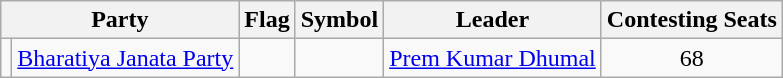<table class="wikitable" style="text-align:center">
<tr>
<th colspan="2">Party</th>
<th>Flag</th>
<th>Symbol</th>
<th>Leader</th>
<th>Contesting Seats</th>
</tr>
<tr>
<td></td>
<td><a href='#'>Bharatiya Janata Party</a></td>
<td></td>
<td></td>
<td><a href='#'>Prem Kumar Dhumal</a></td>
<td>68</td>
</tr>
</table>
